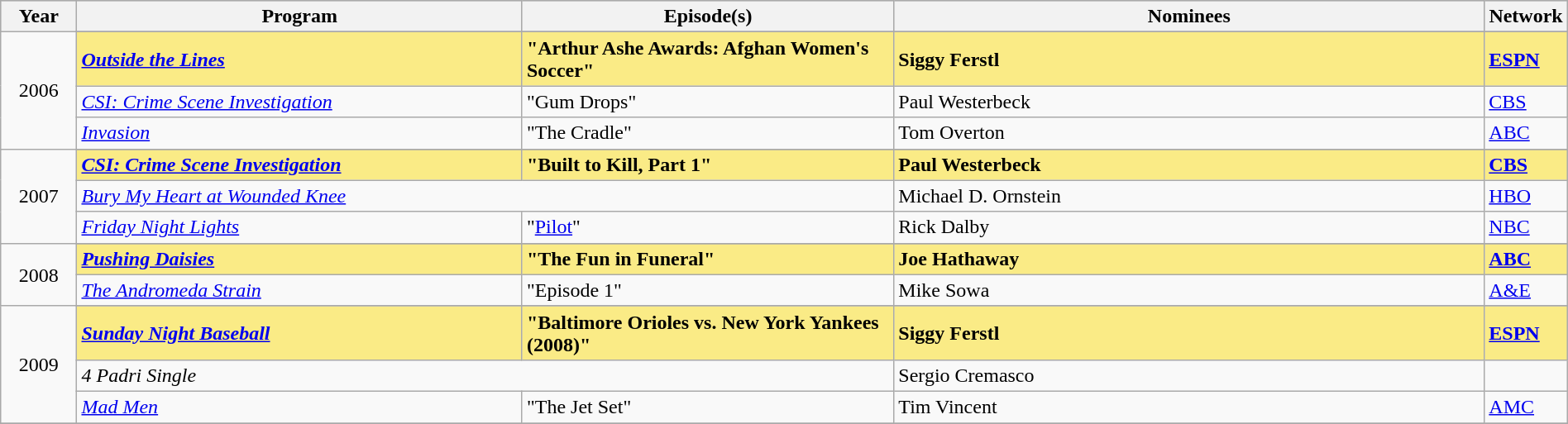<table class="wikitable" style="width:100%">
<tr bgcolor="#bebebe">
<th width="5%">Year</th>
<th width="30%">Program</th>
<th width="25%">Episode(s)</th>
<th width="40%">Nominees</th>
<th width="5%">Network</th>
</tr>
<tr>
<td rowspan=4 style="text-align:center">2006<br></td>
</tr>
<tr style="background:#FAEB86">
<td><strong><em><a href='#'>Outside the Lines</a></em></strong></td>
<td><strong>"Arthur Ashe Awards: Afghan Women's Soccer"</strong></td>
<td><strong>Siggy Ferstl</strong></td>
<td><strong><a href='#'>ESPN</a></strong></td>
</tr>
<tr>
<td><em><a href='#'>CSI: Crime Scene Investigation</a></em></td>
<td>"Gum Drops"</td>
<td>Paul Westerbeck</td>
<td><a href='#'>CBS</a></td>
</tr>
<tr>
<td><em><a href='#'>Invasion</a></em></td>
<td>"The Cradle"</td>
<td>Tom Overton</td>
<td><a href='#'>ABC</a></td>
</tr>
<tr>
<td rowspan=4 style="text-align:center">2007<br></td>
</tr>
<tr style="background:#FAEB86">
<td><strong><em><a href='#'>CSI: Crime Scene Investigation</a></em></strong></td>
<td><strong>"Built to Kill, Part 1"</strong></td>
<td><strong>Paul Westerbeck</strong></td>
<td><strong><a href='#'>CBS</a></strong></td>
</tr>
<tr>
<td colspan="2"><em><a href='#'>Bury My Heart at Wounded Knee</a></em></td>
<td>Michael D. Ornstein</td>
<td><a href='#'>HBO</a></td>
</tr>
<tr>
<td><em><a href='#'>Friday Night Lights</a></em></td>
<td>"<a href='#'>Pilot</a>"</td>
<td>Rick Dalby</td>
<td><a href='#'>NBC</a></td>
</tr>
<tr>
<td rowspan=3 style="text-align:center">2008<br></td>
</tr>
<tr style="background:#FAEB86">
<td><strong><em><a href='#'>Pushing Daisies</a></em></strong></td>
<td><strong>"The Fun in Funeral"</strong></td>
<td><strong>Joe Hathaway</strong></td>
<td><strong><a href='#'>ABC</a></strong></td>
</tr>
<tr>
<td><em><a href='#'>The Andromeda Strain</a></em></td>
<td>"Episode 1"</td>
<td>Mike Sowa</td>
<td><a href='#'>A&E</a></td>
</tr>
<tr>
<td rowspan=4 style="text-align:center">2009<br></td>
</tr>
<tr style="background:#FAEB86">
<td><strong><em><a href='#'>Sunday Night Baseball</a></em></strong></td>
<td><strong>"Baltimore Orioles vs. New York Yankees (2008)"</strong></td>
<td><strong>Siggy Ferstl</strong></td>
<td><strong><a href='#'>ESPN</a></strong></td>
</tr>
<tr>
<td colspan="2"><em>4 Padri Single</em></td>
<td>Sergio Cremasco</td>
<td></td>
</tr>
<tr>
<td><em><a href='#'>Mad Men</a></em></td>
<td>"The Jet Set"</td>
<td>Tim Vincent</td>
<td><a href='#'>AMC</a></td>
</tr>
<tr>
</tr>
</table>
